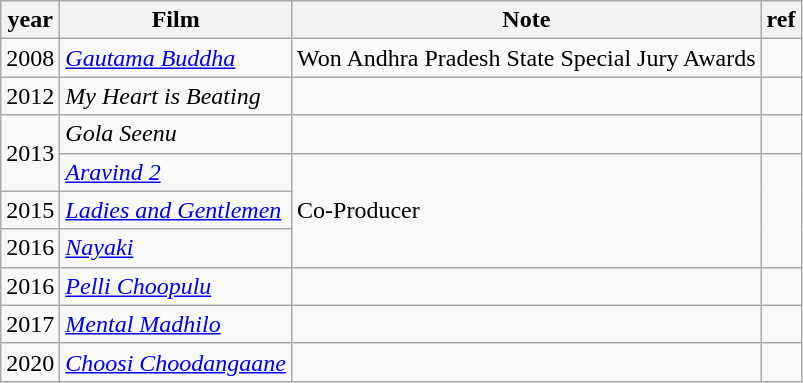<table class="wikitable">
<tr>
<th>year</th>
<th>Film</th>
<th>Note</th>
<th>ref</th>
</tr>
<tr>
<td>2008</td>
<td><em><a href='#'>Gautama Buddha</a></em></td>
<td>Won Andhra Pradesh State Special Jury Awards</td>
<td></td>
</tr>
<tr>
<td>2012</td>
<td><em>My Heart is Beating</em></td>
<td></td>
<td></td>
</tr>
<tr>
<td rowspan="2">2013</td>
<td><em>Gola Seenu</em></td>
<td></td>
<td></td>
</tr>
<tr>
<td><em><a href='#'>Aravind 2</a></em></td>
<td rowspan="3">Co-Producer</td>
<td rowspan="3"></td>
</tr>
<tr>
<td>2015</td>
<td><em><a href='#'>Ladies and Gentlemen</a></em></td>
</tr>
<tr>
<td>2016</td>
<td><em><a href='#'>Nayaki</a></em></td>
</tr>
<tr>
<td>2016</td>
<td><em><a href='#'>Pelli Choopulu</a></em></td>
<td></td>
<td></td>
</tr>
<tr>
<td>2017</td>
<td><em><a href='#'>Mental Madhilo</a></em></td>
<td></td>
<td></td>
</tr>
<tr>
<td>2020</td>
<td><em><a href='#'>Choosi Choodangaane</a></em></td>
<td></td>
<td></td>
</tr>
</table>
